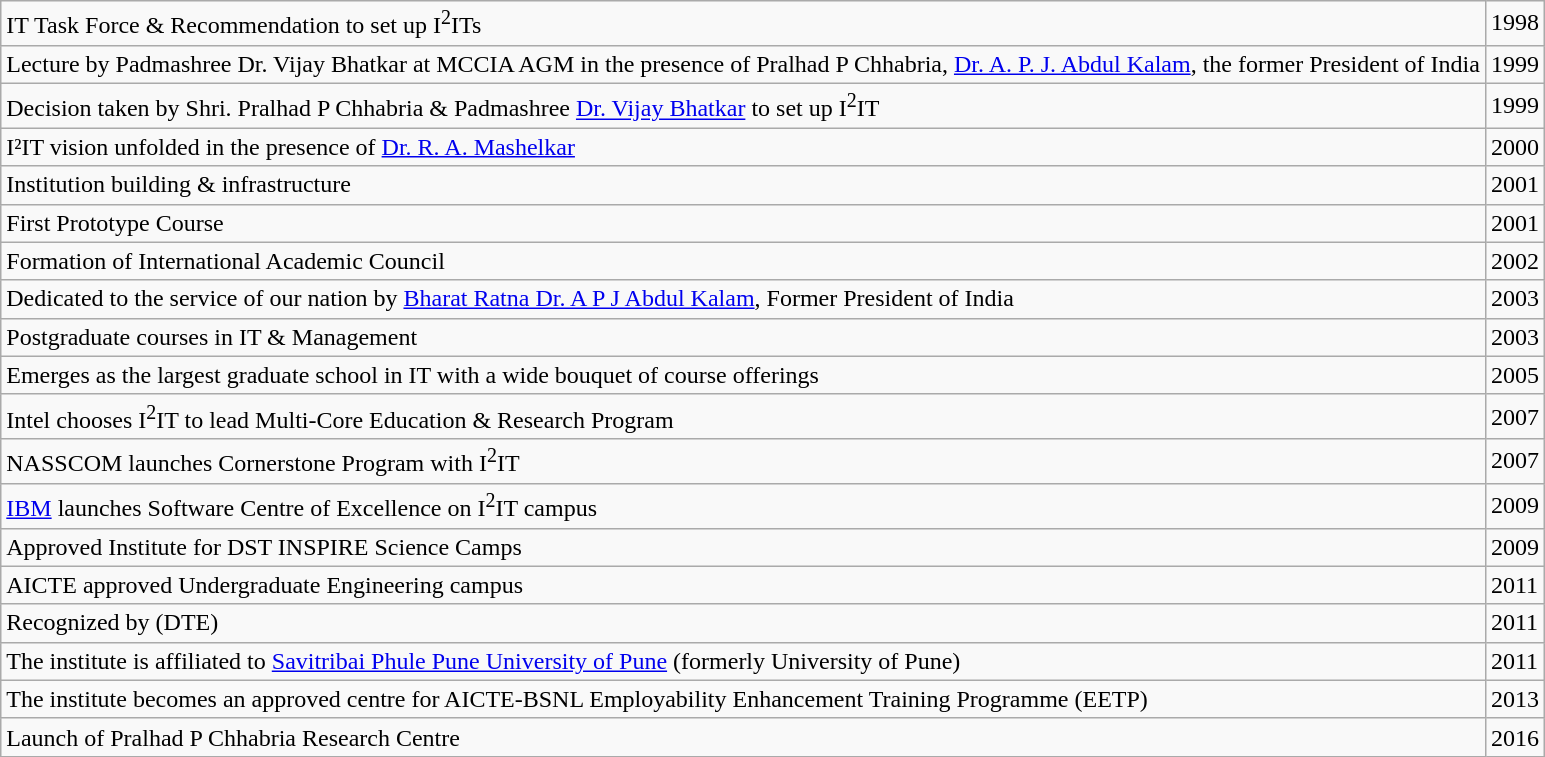<table class="wikitable">
<tr>
<td>IT Task Force & Recommendation to set up I<sup>2</sup>ITs</td>
<td>1998</td>
</tr>
<tr>
<td>Lecture by Padmashree Dr. Vijay Bhatkar at MCCIA AGM in the presence of Pralhad P Chhabria, <a href='#'>Dr. A. P. J. Abdul Kalam</a>, the former President of India</td>
<td>1999</td>
</tr>
<tr>
<td>Decision taken by Shri. Pralhad P Chhabria & Padmashree <a href='#'>Dr. Vijay Bhatkar</a> to set up I<sup>2</sup>IT</td>
<td>1999</td>
</tr>
<tr>
<td>I²IT  vision unfolded in the presence of <a href='#'>Dr. R. A. Mashelkar</a></td>
<td>2000</td>
</tr>
<tr>
<td>Institution building & infrastructure</td>
<td>2001</td>
</tr>
<tr>
<td>First  Prototype Course</td>
<td>2001</td>
</tr>
<tr>
<td>Formation of International Academic Council</td>
<td>2002</td>
</tr>
<tr>
<td>Dedicated  to the service of our nation by <a href='#'>Bharat Ratna Dr. A P J Abdul Kalam</a>, Former President of India</td>
<td>2003</td>
</tr>
<tr>
<td>Postgraduate  courses in IT & Management</td>
<td>2003</td>
</tr>
<tr>
<td>Emerges  as the largest graduate school in IT with a wide bouquet of course offerings</td>
<td>2005</td>
</tr>
<tr>
<td>Intel  chooses I<sup>2</sup>IT to lead Multi-Core Education & Research Program</td>
<td>2007</td>
</tr>
<tr>
<td>NASSCOM  launches Cornerstone Program with I<sup>2</sup>IT</td>
<td>2007</td>
</tr>
<tr>
<td><a href='#'>IBM</a> launches Software Centre of Excellence on I<sup>2</sup>IT campus</td>
<td>2009</td>
</tr>
<tr>
<td>Approved Institute for DST INSPIRE Science Camps</td>
<td>2009</td>
</tr>
<tr>
<td>AICTE approved Undergraduate Engineering campus</td>
<td>2011</td>
</tr>
<tr>
<td>Recognized by  (DTE)</td>
<td>2011</td>
</tr>
<tr>
<td>The institute is affiliated to <a href='#'>Savitribai Phule Pune University of Pune</a> (formerly University of Pune)</td>
<td>2011</td>
</tr>
<tr>
<td>The institute becomes an approved centre for AICTE-BSNL Employability Enhancement Training Programme (EETP)</td>
<td>2013</td>
</tr>
<tr>
<td>Launch of Pralhad P Chhabria Research Centre</td>
<td>2016</td>
</tr>
</table>
